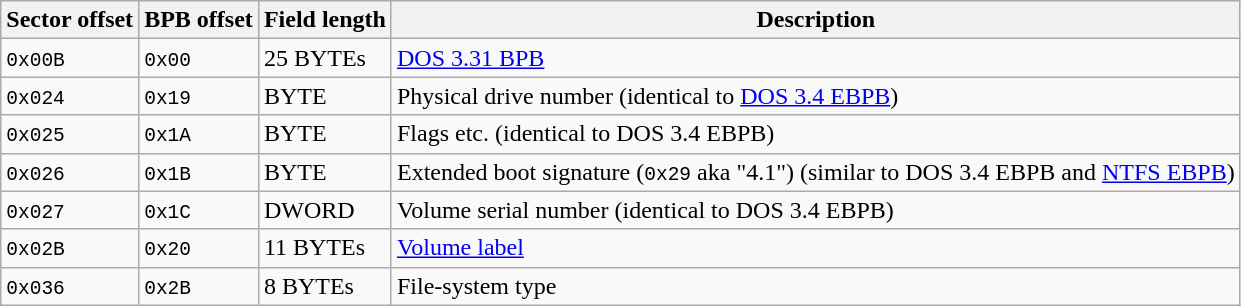<table class="wikitable">
<tr>
<th>Sector offset</th>
<th>BPB offset</th>
<th>Field length</th>
<th>Description</th>
</tr>
<tr>
<td><code>0x00B</code></td>
<td><code>0x00</code></td>
<td>25 BYTEs</td>
<td><a href='#'>DOS 3.31 BPB</a></td>
</tr>
<tr>
<td><code>0x024</code></td>
<td><code>0x19</code></td>
<td>BYTE</td>
<td>Physical drive number (identical to <a href='#'>DOS 3.4 EBPB</a>)</td>
</tr>
<tr>
<td><code>0x025</code></td>
<td><code>0x1A</code></td>
<td>BYTE</td>
<td>Flags etc. (identical to DOS 3.4 EBPB)</td>
</tr>
<tr>
<td><code>0x026</code></td>
<td><code>0x1B</code></td>
<td>BYTE</td>
<td>Extended boot signature (<code>0x29</code> aka "4.1") (similar to DOS 3.4 EBPB and <a href='#'>NTFS EBPB</a>)</td>
</tr>
<tr>
<td><code>0x027</code></td>
<td><code>0x1C</code></td>
<td>DWORD</td>
<td>Volume serial number (identical to DOS 3.4 EBPB)</td>
</tr>
<tr>
<td><code>0x02B</code></td>
<td><code>0x20</code></td>
<td>11 BYTEs</td>
<td><a href='#'>Volume label</a></td>
</tr>
<tr>
<td><code>0x036</code></td>
<td><code>0x2B</code></td>
<td>8 BYTEs</td>
<td>File-system type</td>
</tr>
</table>
